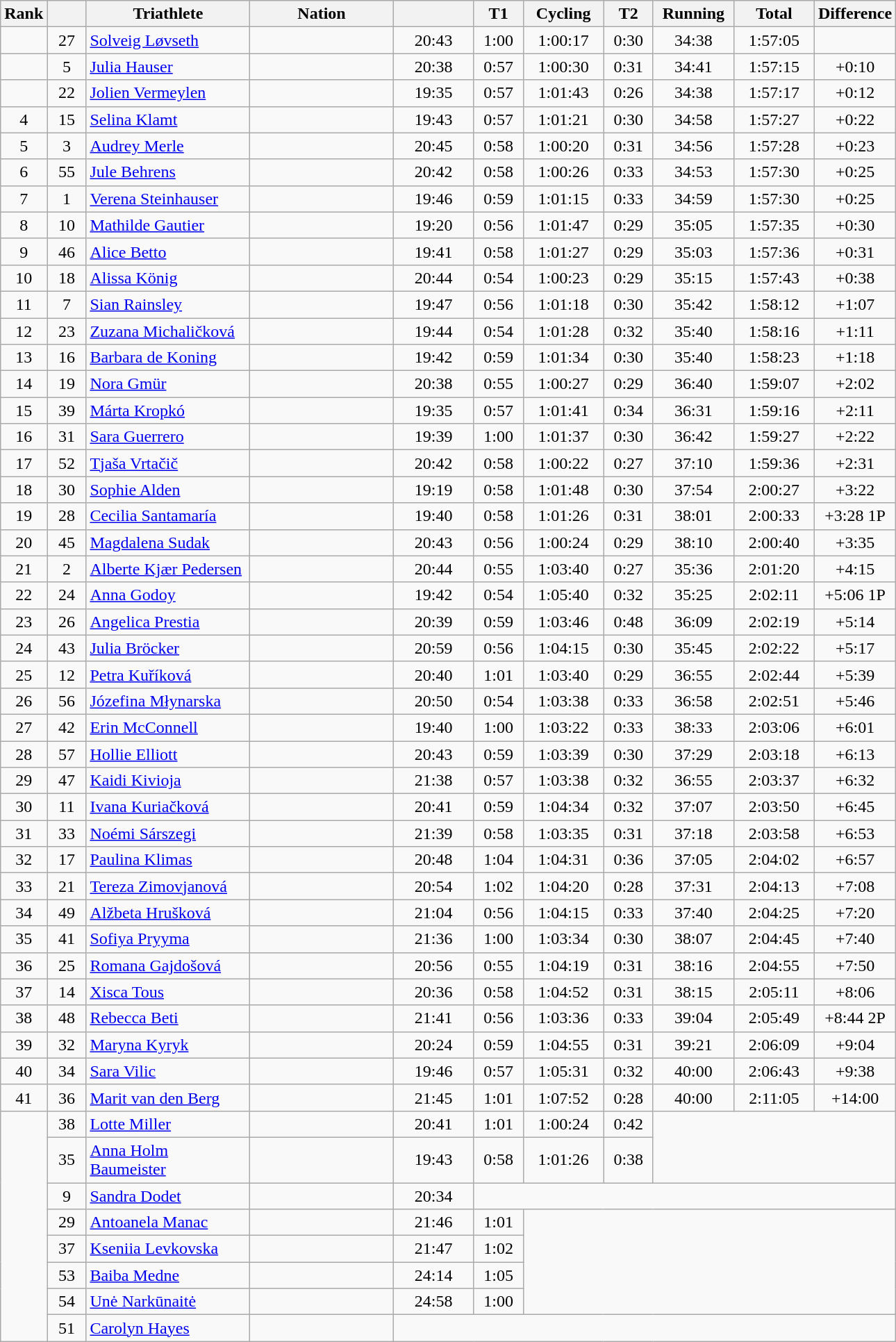<table class="wikitable sortable" style="text-align:center">
<tr>
<th width=30>Rank</th>
<th width=30></th>
<th width=150>Triathlete</th>
<th width=130>Nation</th>
<th width=70 data-sort-type="text"></th>
<th width=40 data-sort-type="text">T1</th>
<th width=70>Cycling</th>
<th width=40 data-sort-type="text">T2</th>
<th width=70>Running</th>
<th width=70>Total</th>
<th width=70>Difference</th>
</tr>
<tr>
<td></td>
<td>27</td>
<td align=left><a href='#'>Solveig Løvseth</a></td>
<td align=left></td>
<td>20:43</td>
<td>1:00</td>
<td>1:00:17</td>
<td>0:30</td>
<td>34:38</td>
<td>1:57:05</td>
<td></td>
</tr>
<tr>
<td></td>
<td>5</td>
<td align=left><a href='#'>Julia Hauser</a></td>
<td align=left></td>
<td>20:38</td>
<td>0:57</td>
<td>1:00:30</td>
<td>0:31</td>
<td>34:41</td>
<td>1:57:15</td>
<td>+0:10</td>
</tr>
<tr>
<td></td>
<td>22</td>
<td align=left><a href='#'>Jolien Vermeylen</a></td>
<td align=left></td>
<td>19:35</td>
<td>0:57</td>
<td>1:01:43</td>
<td>0:26</td>
<td>34:38</td>
<td>1:57:17</td>
<td>+0:12</td>
</tr>
<tr>
<td>4</td>
<td>15</td>
<td align=left><a href='#'>Selina Klamt</a></td>
<td align=left></td>
<td>19:43</td>
<td>0:57</td>
<td>1:01:21</td>
<td>0:30</td>
<td>34:58</td>
<td>1:57:27</td>
<td>+0:22</td>
</tr>
<tr>
<td>5</td>
<td>3</td>
<td align=left><a href='#'>Audrey Merle</a></td>
<td align=left></td>
<td>20:45</td>
<td>0:58</td>
<td>1:00:20</td>
<td>0:31</td>
<td>34:56</td>
<td>1:57:28</td>
<td>+0:23</td>
</tr>
<tr>
<td>6</td>
<td>55</td>
<td align=left><a href='#'>Jule Behrens</a></td>
<td align=left></td>
<td>20:42</td>
<td>0:58</td>
<td>1:00:26</td>
<td>0:33</td>
<td>34:53</td>
<td>1:57:30</td>
<td>+0:25</td>
</tr>
<tr>
<td>7</td>
<td>1</td>
<td align=left><a href='#'>Verena Steinhauser</a></td>
<td align=left></td>
<td>19:46</td>
<td>0:59</td>
<td>1:01:15</td>
<td>0:33</td>
<td>34:59</td>
<td>1:57:30</td>
<td>+0:25</td>
</tr>
<tr>
<td>8</td>
<td>10</td>
<td align=left><a href='#'>Mathilde Gautier</a></td>
<td align=left></td>
<td>19:20</td>
<td>0:56</td>
<td>1:01:47</td>
<td>0:29</td>
<td>35:05</td>
<td>1:57:35</td>
<td>+0:30</td>
</tr>
<tr>
<td>9</td>
<td>46</td>
<td align=left><a href='#'>Alice Betto</a></td>
<td align=left></td>
<td>19:41</td>
<td>0:58</td>
<td>1:01:27</td>
<td>0:29</td>
<td>35:03</td>
<td>1:57:36</td>
<td>+0:31</td>
</tr>
<tr>
<td>10</td>
<td>18</td>
<td align=left><a href='#'>Alissa König</a></td>
<td align=left></td>
<td>20:44</td>
<td>0:54</td>
<td>1:00:23</td>
<td>0:29</td>
<td>35:15</td>
<td>1:57:43</td>
<td>+0:38</td>
</tr>
<tr>
<td>11</td>
<td>7</td>
<td align=left><a href='#'>Sian Rainsley</a></td>
<td align=left></td>
<td>19:47</td>
<td>0:56</td>
<td>1:01:18</td>
<td>0:30</td>
<td>35:42</td>
<td>1:58:12</td>
<td>+1:07</td>
</tr>
<tr>
<td>12</td>
<td>23</td>
<td align=left><a href='#'>Zuzana Michaličková</a></td>
<td align=left></td>
<td>19:44</td>
<td>0:54</td>
<td>1:01:28</td>
<td>0:32</td>
<td>35:40</td>
<td>1:58:16</td>
<td>+1:11</td>
</tr>
<tr>
<td>13</td>
<td>16</td>
<td align=left><a href='#'>Barbara de Koning</a></td>
<td align=left></td>
<td>19:42</td>
<td>0:59</td>
<td>1:01:34</td>
<td>0:30</td>
<td>35:40</td>
<td>1:58:23</td>
<td>+1:18</td>
</tr>
<tr>
<td>14</td>
<td>19</td>
<td align=left><a href='#'>Nora Gmür</a></td>
<td align=left></td>
<td>20:38</td>
<td>0:55</td>
<td>1:00:27</td>
<td>0:29</td>
<td>36:40</td>
<td>1:59:07</td>
<td>+2:02</td>
</tr>
<tr>
<td>15</td>
<td>39</td>
<td align=left><a href='#'>Márta Kropkó</a></td>
<td align=left></td>
<td>19:35</td>
<td>0:57</td>
<td>1:01:41</td>
<td>0:34</td>
<td>36:31</td>
<td>1:59:16</td>
<td>+2:11</td>
</tr>
<tr>
<td>16</td>
<td>31</td>
<td align=left><a href='#'>Sara Guerrero</a></td>
<td align=left></td>
<td>19:39</td>
<td>1:00</td>
<td>1:01:37</td>
<td>0:30</td>
<td>36:42</td>
<td>1:59:27</td>
<td>+2:22</td>
</tr>
<tr>
<td>17</td>
<td>52</td>
<td align=left><a href='#'>Tjaša Vrtačič</a></td>
<td align=left></td>
<td>20:42</td>
<td>0:58</td>
<td>1:00:22</td>
<td>0:27</td>
<td>37:10</td>
<td>1:59:36</td>
<td>+2:31</td>
</tr>
<tr>
<td>18</td>
<td>30</td>
<td align=left><a href='#'>Sophie Alden</a></td>
<td align=left></td>
<td>19:19</td>
<td>0:58</td>
<td>1:01:48</td>
<td>0:30</td>
<td>37:54</td>
<td>2:00:27</td>
<td>+3:22</td>
</tr>
<tr>
<td>19</td>
<td>28</td>
<td align=left><a href='#'>Cecilia Santamaría</a></td>
<td align=left></td>
<td>19:40</td>
<td>0:58</td>
<td>1:01:26</td>
<td>0:31</td>
<td>38:01</td>
<td>2:00:33</td>
<td>+3:28 1P</td>
</tr>
<tr>
<td>20</td>
<td>45</td>
<td align=left><a href='#'>Magdalena Sudak</a></td>
<td align=left></td>
<td>20:43</td>
<td>0:56</td>
<td>1:00:24</td>
<td>0:29</td>
<td>38:10</td>
<td>2:00:40</td>
<td>+3:35</td>
</tr>
<tr>
<td>21</td>
<td>2</td>
<td align=left><a href='#'>Alberte Kjær Pedersen</a></td>
<td align=left></td>
<td>20:44</td>
<td>0:55</td>
<td>1:03:40</td>
<td>0:27</td>
<td>35:36</td>
<td>2:01:20</td>
<td>+4:15</td>
</tr>
<tr>
<td>22</td>
<td>24</td>
<td align=left><a href='#'>Anna Godoy</a></td>
<td align=left></td>
<td>19:42</td>
<td>0:54</td>
<td>1:05:40</td>
<td>0:32</td>
<td>35:25</td>
<td>2:02:11</td>
<td>+5:06 1P</td>
</tr>
<tr>
<td>23</td>
<td>26</td>
<td align=left><a href='#'>Angelica Prestia</a></td>
<td align=left></td>
<td>20:39</td>
<td>0:59</td>
<td>1:03:46</td>
<td>0:48</td>
<td>36:09</td>
<td>2:02:19</td>
<td>+5:14</td>
</tr>
<tr>
<td>24</td>
<td>43</td>
<td align=left><a href='#'>Julia Bröcker</a></td>
<td align=left></td>
<td>20:59</td>
<td>0:56</td>
<td>1:04:15</td>
<td>0:30</td>
<td>35:45</td>
<td>2:02:22</td>
<td>+5:17</td>
</tr>
<tr>
<td>25</td>
<td>12</td>
<td align=left><a href='#'>Petra Kuříková</a></td>
<td align=left></td>
<td>20:40</td>
<td>1:01</td>
<td>1:03:40</td>
<td>0:29</td>
<td>36:55</td>
<td>2:02:44</td>
<td>+5:39</td>
</tr>
<tr>
<td>26</td>
<td>56</td>
<td align=left><a href='#'>Józefina Młynarska</a></td>
<td align=left></td>
<td>20:50</td>
<td>0:54</td>
<td>1:03:38</td>
<td>0:33</td>
<td>36:58</td>
<td>2:02:51</td>
<td>+5:46</td>
</tr>
<tr>
<td>27</td>
<td>42</td>
<td align=left><a href='#'>Erin McConnell</a></td>
<td align=left></td>
<td>19:40</td>
<td>1:00</td>
<td>1:03:22</td>
<td>0:33</td>
<td>38:33</td>
<td>2:03:06</td>
<td>+6:01</td>
</tr>
<tr>
<td>28</td>
<td>57</td>
<td align=left><a href='#'>Hollie Elliott</a></td>
<td align=left></td>
<td>20:43</td>
<td>0:59</td>
<td>1:03:39</td>
<td>0:30</td>
<td>37:29</td>
<td>2:03:18</td>
<td>+6:13</td>
</tr>
<tr>
<td>29</td>
<td>47</td>
<td align=left><a href='#'>Kaidi Kivioja</a></td>
<td align=left></td>
<td>21:38</td>
<td>0:57</td>
<td>1:03:38</td>
<td>0:32</td>
<td>36:55</td>
<td>2:03:37</td>
<td>+6:32</td>
</tr>
<tr>
<td>30</td>
<td>11</td>
<td align=left><a href='#'>Ivana Kuriačková</a></td>
<td align=left></td>
<td>20:41</td>
<td>0:59</td>
<td>1:04:34</td>
<td>0:32</td>
<td>37:07</td>
<td>2:03:50</td>
<td>+6:45</td>
</tr>
<tr>
<td>31</td>
<td>33</td>
<td align=left><a href='#'>Noémi Sárszegi</a></td>
<td align=left></td>
<td>21:39</td>
<td>0:58</td>
<td>1:03:35</td>
<td>0:31</td>
<td>37:18</td>
<td>2:03:58</td>
<td>+6:53</td>
</tr>
<tr>
<td>32</td>
<td>17</td>
<td align=left><a href='#'>Paulina Klimas</a></td>
<td align=left></td>
<td>20:48</td>
<td>1:04</td>
<td>1:04:31</td>
<td>0:36</td>
<td>37:05</td>
<td>2:04:02</td>
<td>+6:57</td>
</tr>
<tr>
<td>33</td>
<td>21</td>
<td align=left><a href='#'>Tereza Zimovjanová</a></td>
<td align=left></td>
<td>20:54</td>
<td>1:02</td>
<td>1:04:20</td>
<td>0:28</td>
<td>37:31</td>
<td>2:04:13</td>
<td>+7:08</td>
</tr>
<tr>
<td>34</td>
<td>49</td>
<td align=left><a href='#'>Alžbeta Hrušková</a></td>
<td align=left></td>
<td>21:04</td>
<td>0:56</td>
<td>1:04:15</td>
<td>0:33</td>
<td>37:40</td>
<td>2:04:25</td>
<td>+7:20</td>
</tr>
<tr>
<td>35</td>
<td>41</td>
<td align=left><a href='#'>Sofiya Pryyma</a></td>
<td align=left></td>
<td>21:36</td>
<td>1:00</td>
<td>1:03:34</td>
<td>0:30</td>
<td>38:07</td>
<td>2:04:45</td>
<td>+7:40</td>
</tr>
<tr>
<td>36</td>
<td>25</td>
<td align=left><a href='#'>Romana Gajdošová</a></td>
<td align=left></td>
<td>20:56</td>
<td>0:55</td>
<td>1:04:19</td>
<td>0:31</td>
<td>38:16</td>
<td>2:04:55</td>
<td>+7:50</td>
</tr>
<tr>
<td>37</td>
<td>14</td>
<td align=left><a href='#'>Xisca Tous</a></td>
<td align=left></td>
<td>20:36</td>
<td>0:58</td>
<td>1:04:52</td>
<td>0:31</td>
<td>38:15</td>
<td>2:05:11</td>
<td>+8:06</td>
</tr>
<tr>
<td>38</td>
<td>48</td>
<td align=left><a href='#'>Rebecca Beti</a></td>
<td align=left></td>
<td>21:41</td>
<td>0:56</td>
<td>1:03:36</td>
<td>0:33</td>
<td>39:04</td>
<td>2:05:49</td>
<td>+8:44 2P</td>
</tr>
<tr>
<td>39</td>
<td>32</td>
<td align=left><a href='#'>Maryna Kyryk</a></td>
<td align=left></td>
<td>20:24</td>
<td>0:59</td>
<td>1:04:55</td>
<td>0:31</td>
<td>39:21</td>
<td>2:06:09</td>
<td>+9:04</td>
</tr>
<tr>
<td>40</td>
<td>34</td>
<td align=left><a href='#'>Sara Vilic</a></td>
<td align=left></td>
<td>19:46</td>
<td>0:57</td>
<td>1:05:31</td>
<td>0:32</td>
<td>40:00</td>
<td>2:06:43</td>
<td>+9:38</td>
</tr>
<tr>
<td>41</td>
<td>36</td>
<td align=left><a href='#'>Marit van den Berg</a></td>
<td align=left></td>
<td>21:45</td>
<td>1:01</td>
<td>1:07:52</td>
<td>0:28</td>
<td>40:00</td>
<td>2:11:05</td>
<td>+14:00</td>
</tr>
<tr>
<td rowspan=8></td>
<td>38</td>
<td align=left><a href='#'>Lotte Miller</a></td>
<td align=left></td>
<td>20:41</td>
<td>1:01</td>
<td>1:00:24</td>
<td>0:42</td>
<td colspan=3 rowspan=2></td>
</tr>
<tr>
<td>35</td>
<td align=left><a href='#'>Anna Holm Baumeister</a></td>
<td align=left></td>
<td>19:43</td>
<td>0:58</td>
<td>1:01:26</td>
<td>0:38</td>
</tr>
<tr>
<td>9</td>
<td align=left><a href='#'>Sandra Dodet</a></td>
<td align=left></td>
<td>20:34</td>
<td colspan=6></td>
</tr>
<tr>
<td>29</td>
<td align=left><a href='#'>Antoanela Manac</a></td>
<td align=left></td>
<td>21:46</td>
<td>1:01</td>
<td colspan=5 rowspan=4></td>
</tr>
<tr>
<td>37</td>
<td align=left><a href='#'>Kseniia Levkovska</a></td>
<td align=left></td>
<td>21:47</td>
<td>1:02</td>
</tr>
<tr>
<td>53</td>
<td align=left><a href='#'>Baiba Medne</a></td>
<td align=left></td>
<td>24:14</td>
<td>1:05</td>
</tr>
<tr>
<td>54</td>
<td align=left><a href='#'>Unė Narkūnaitė</a></td>
<td align=left></td>
<td>24:58</td>
<td>1:00</td>
</tr>
<tr>
<td>51</td>
<td align=left><a href='#'>Carolyn Hayes</a></td>
<td align=left></td>
<td colspan=7></td>
</tr>
</table>
